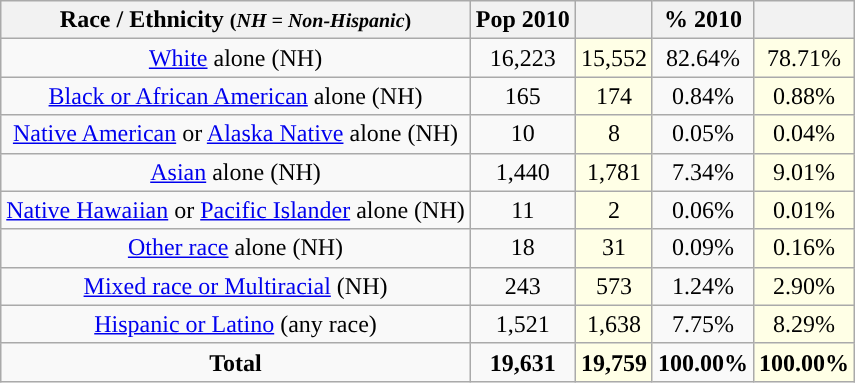<table class="wikitable" style="text-align:center;">
<tr>
<th>Race / Ethnicity <small>(<em>NH = Non-Hispanic</em>)</small></th>
<th>Pop 2010</th>
<th></th>
<th>% 2010</th>
<th></th>
</tr>
<tr>
<td><a href='#'>White</a> alone (NH)</td>
<td>16,223</td>
<td style='background: #ffffe6;'>15,552</td>
<td>82.64%</td>
<td style='background: #ffffe6;'>78.71%</td>
</tr>
<tr>
<td><a href='#'>Black or African American</a> alone (NH)</td>
<td>165</td>
<td style='background: #ffffe6;'>174</td>
<td>0.84%</td>
<td style='background: #ffffe6;'>0.88%</td>
</tr>
<tr>
<td><a href='#'>Native American</a> or <a href='#'>Alaska Native</a> alone (NH)</td>
<td>10</td>
<td style='background: #ffffe6;'>8</td>
<td>0.05%</td>
<td style='background: #ffffe6;'>0.04%</td>
</tr>
<tr>
<td><a href='#'>Asian</a> alone (NH)</td>
<td>1,440</td>
<td style='background: #ffffe6;'>1,781</td>
<td>7.34%</td>
<td style='background: #ffffe6;'>9.01%</td>
</tr>
<tr>
<td><a href='#'>Native Hawaiian</a> or <a href='#'>Pacific Islander</a> alone (NH)</td>
<td>11</td>
<td style='background: #ffffe6;'>2</td>
<td>0.06%</td>
<td style='background: #ffffe6;'>0.01%</td>
</tr>
<tr>
<td><a href='#'>Other race</a> alone (NH)</td>
<td>18</td>
<td style='background: #ffffe6;'>31</td>
<td>0.09%</td>
<td style='background: #ffffe6;'>0.16%</td>
</tr>
<tr>
<td><a href='#'>Mixed race or Multiracial</a> (NH)</td>
<td>243</td>
<td style='background: #ffffe6;'>573</td>
<td>1.24%</td>
<td style='background: #ffffe6;'>2.90%</td>
</tr>
<tr>
<td><a href='#'>Hispanic or Latino</a> (any race)</td>
<td>1,521</td>
<td style='background: #ffffe6;'>1,638</td>
<td>7.75%</td>
<td style='background: #ffffe6;'>8.29%</td>
</tr>
<tr>
<td><strong>Total</strong></td>
<td><strong>19,631</strong></td>
<td style='background: #ffffe6;'><strong>19,759</strong></td>
<td><strong>100.00%</strong></td>
<td style='background: #ffffe6;'><strong>100.00%</strong></td>
</tr>
</table>
